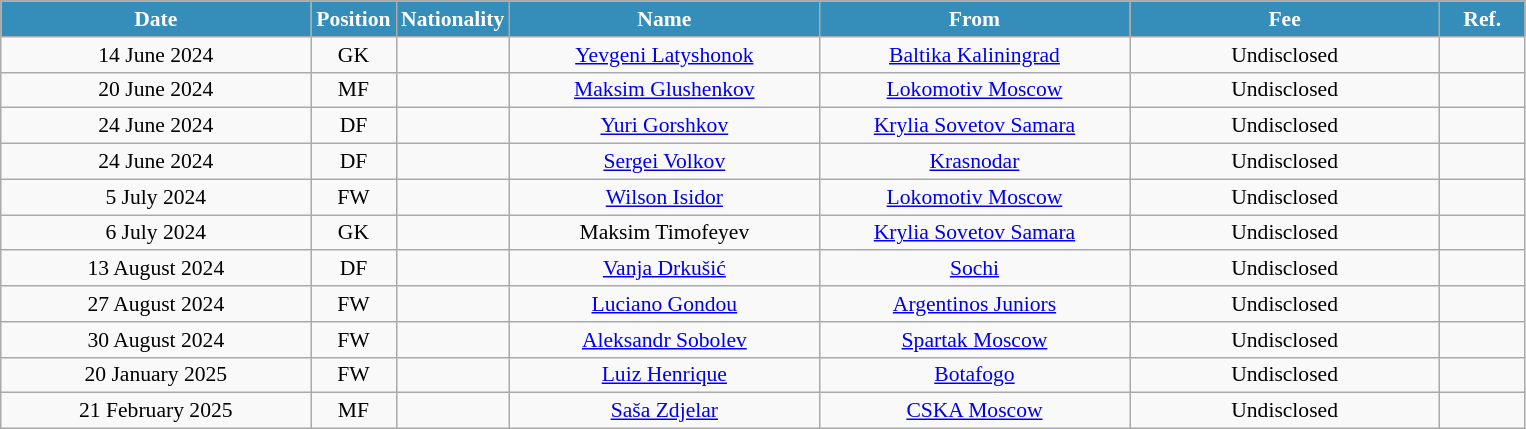<table class="wikitable"  style="text-align:center; font-size:90%; ">
<tr>
<th style="background:#348EB9; color:white; width:200px;">Date</th>
<th style="background:#348EB9; color:white; width:50px;">Position</th>
<th style="background:#348EB9; color:white; width:50px;">Nationality</th>
<th style="background:#348EB9; color:white; width:200px;">Name</th>
<th style="background:#348EB9; color:white; width:200px;">From</th>
<th style="background:#348EB9; color:white; width:200px;">Fee</th>
<th style="background:#348EB9; color:white; width:50px;">Ref.</th>
</tr>
<tr>
<td>14 June 2024</td>
<td>GK</td>
<td></td>
<td><a href='#'>Yevgeni Latyshonok</a></td>
<td><a href='#'>Baltika Kaliningrad</a></td>
<td>Undisclosed</td>
<td></td>
</tr>
<tr>
<td>20 June 2024</td>
<td>MF</td>
<td></td>
<td><a href='#'>Maksim Glushenkov</a></td>
<td><a href='#'>Lokomotiv Moscow</a></td>
<td>Undisclosed</td>
<td></td>
</tr>
<tr>
<td>24 June 2024</td>
<td>DF</td>
<td></td>
<td><a href='#'>Yuri Gorshkov</a></td>
<td><a href='#'>Krylia Sovetov Samara</a></td>
<td>Undisclosed</td>
<td></td>
</tr>
<tr>
<td>24 June 2024</td>
<td>DF</td>
<td></td>
<td><a href='#'>Sergei Volkov</a></td>
<td><a href='#'>Krasnodar</a></td>
<td>Undisclosed</td>
<td></td>
</tr>
<tr>
<td>5 July 2024</td>
<td>FW</td>
<td></td>
<td><a href='#'>Wilson Isidor</a></td>
<td><a href='#'>Lokomotiv Moscow</a></td>
<td>Undisclosed</td>
<td></td>
</tr>
<tr>
<td>6 July 2024</td>
<td>GK</td>
<td></td>
<td>Maksim Timofeyev</td>
<td><a href='#'>Krylia Sovetov Samara</a></td>
<td>Undisclosed</td>
<td></td>
</tr>
<tr>
<td>13 August 2024</td>
<td>DF</td>
<td></td>
<td><a href='#'>Vanja Drkušić</a></td>
<td><a href='#'>Sochi</a></td>
<td>Undisclosed</td>
<td></td>
</tr>
<tr>
<td>27 August 2024</td>
<td>FW</td>
<td></td>
<td><a href='#'>Luciano Gondou</a></td>
<td><a href='#'>Argentinos Juniors</a></td>
<td>Undisclosed</td>
<td></td>
</tr>
<tr>
<td>30 August 2024</td>
<td>FW</td>
<td></td>
<td><a href='#'>Aleksandr Sobolev</a></td>
<td><a href='#'>Spartak Moscow</a></td>
<td>Undisclosed</td>
<td></td>
</tr>
<tr>
<td>20 January 2025</td>
<td>FW</td>
<td></td>
<td><a href='#'>Luiz Henrique</a></td>
<td><a href='#'>Botafogo</a></td>
<td>Undisclosed</td>
<td></td>
</tr>
<tr>
<td>21 February 2025</td>
<td>MF</td>
<td></td>
<td><a href='#'>Saša Zdjelar</a></td>
<td><a href='#'>CSKA Moscow</a></td>
<td>Undisclosed</td>
<td></td>
</tr>
</table>
